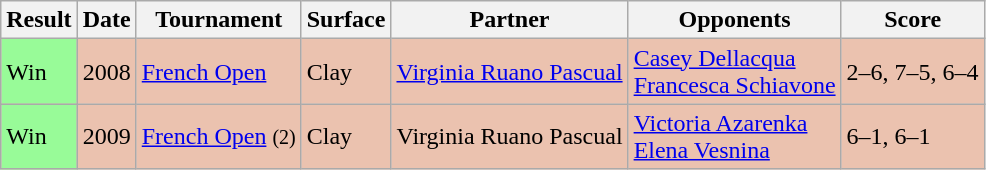<table class="sortable wikitable">
<tr>
<th>Result</th>
<th>Date</th>
<th>Tournament</th>
<th>Surface</th>
<th>Partner</th>
<th>Opponents</th>
<th>Score</th>
</tr>
<tr bgcolor=EBC2AF>
<td bgcolor=98FB98>Win</td>
<td>2008</td>
<td><a href='#'>French Open</a></td>
<td>Clay</td>
<td> <a href='#'>Virginia Ruano Pascual</a></td>
<td> <a href='#'>Casey Dellacqua</a> <br>  <a href='#'>Francesca Schiavone</a></td>
<td>2–6, 7–5, 6–4</td>
</tr>
<tr bgcolor=EBC2AF>
<td bgcolor=98FB98>Win</td>
<td>2009</td>
<td><a href='#'>French Open</a> <small>(2)</small></td>
<td>Clay</td>
<td> Virginia Ruano Pascual</td>
<td> <a href='#'>Victoria Azarenka</a> <br>  <a href='#'>Elena Vesnina</a></td>
<td>6–1, 6–1</td>
</tr>
</table>
